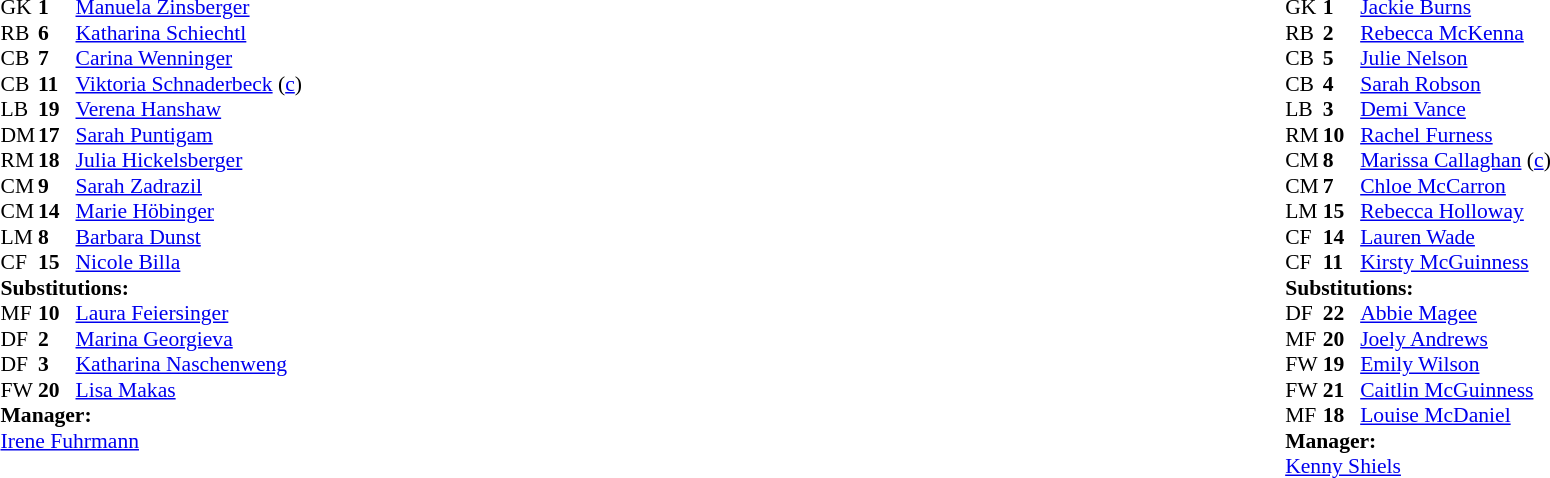<table width="100%">
<tr>
<td valign="top" width="40%"><br><table style="font-size:90%" cellspacing="0" cellpadding="0">
<tr>
<th width=25></th>
<th width=25></th>
</tr>
<tr>
<td>GK</td>
<td><strong>1</strong></td>
<td><a href='#'>Manuela Zinsberger</a></td>
</tr>
<tr>
<td>RB</td>
<td><strong>6</strong></td>
<td><a href='#'>Katharina Schiechtl</a></td>
</tr>
<tr>
<td>CB</td>
<td><strong>7</strong></td>
<td><a href='#'>Carina Wenninger</a></td>
</tr>
<tr>
<td>CB</td>
<td><strong>11</strong></td>
<td><a href='#'>Viktoria Schnaderbeck</a> (<a href='#'>c</a>)</td>
<td></td>
<td></td>
</tr>
<tr>
<td>LB</td>
<td><strong>19</strong></td>
<td><a href='#'>Verena Hanshaw</a></td>
</tr>
<tr>
<td>DM</td>
<td><strong>17</strong></td>
<td><a href='#'>Sarah Puntigam</a></td>
</tr>
<tr>
<td>RM</td>
<td><strong>18</strong></td>
<td><a href='#'>Julia Hickelsberger</a></td>
<td></td>
<td></td>
</tr>
<tr>
<td>CM</td>
<td><strong>9</strong></td>
<td><a href='#'>Sarah Zadrazil</a></td>
</tr>
<tr>
<td>CM</td>
<td><strong>14</strong></td>
<td><a href='#'>Marie Höbinger</a></td>
<td></td>
<td></td>
</tr>
<tr>
<td>LM</td>
<td><strong>8</strong></td>
<td><a href='#'>Barbara Dunst</a></td>
</tr>
<tr>
<td>CF</td>
<td><strong>15</strong></td>
<td><a href='#'>Nicole Billa</a></td>
<td></td>
<td></td>
</tr>
<tr>
<td colspan=3><strong>Substitutions:</strong></td>
</tr>
<tr>
<td>MF</td>
<td><strong>10</strong></td>
<td><a href='#'>Laura Feiersinger</a></td>
<td></td>
<td></td>
</tr>
<tr>
<td>DF</td>
<td><strong>2</strong></td>
<td><a href='#'>Marina Georgieva</a></td>
<td></td>
<td></td>
</tr>
<tr>
<td>DF</td>
<td><strong>3</strong></td>
<td><a href='#'>Katharina Naschenweng</a></td>
<td></td>
<td></td>
</tr>
<tr>
<td>FW</td>
<td><strong>20</strong></td>
<td><a href='#'>Lisa Makas</a></td>
<td></td>
<td></td>
</tr>
<tr>
<td colspan=3><strong>Manager:</strong></td>
</tr>
<tr>
<td colspan=3><a href='#'>Irene Fuhrmann</a></td>
</tr>
</table>
</td>
<td valign="top"></td>
<td valign="top" width="50%"><br><table style="font-size:90%; margin:auto" cellspacing="0" cellpadding="0">
<tr>
<th width=25></th>
<th width=25></th>
</tr>
<tr>
<td>GK</td>
<td><strong>1</strong></td>
<td><a href='#'>Jackie Burns</a></td>
</tr>
<tr>
<td>RB</td>
<td><strong>2</strong></td>
<td><a href='#'>Rebecca McKenna</a></td>
<td></td>
<td></td>
</tr>
<tr>
<td>CB</td>
<td><strong>5</strong></td>
<td><a href='#'>Julie Nelson</a></td>
<td></td>
<td></td>
</tr>
<tr>
<td>CB</td>
<td><strong>4</strong></td>
<td><a href='#'>Sarah Robson</a></td>
</tr>
<tr>
<td>LB</td>
<td><strong>3</strong></td>
<td><a href='#'>Demi Vance</a></td>
</tr>
<tr>
<td>RM</td>
<td><strong>10</strong></td>
<td><a href='#'>Rachel Furness</a></td>
<td></td>
<td></td>
</tr>
<tr>
<td>CM</td>
<td><strong>8</strong></td>
<td><a href='#'>Marissa Callaghan</a> (<a href='#'>c</a>)</td>
<td></td>
<td></td>
</tr>
<tr>
<td>CM</td>
<td><strong>7</strong></td>
<td><a href='#'>Chloe McCarron</a></td>
</tr>
<tr>
<td>LM</td>
<td><strong>15</strong></td>
<td><a href='#'>Rebecca Holloway</a></td>
</tr>
<tr>
<td>CF</td>
<td><strong>14</strong></td>
<td><a href='#'>Lauren Wade</a></td>
</tr>
<tr>
<td>CF</td>
<td><strong>11</strong></td>
<td><a href='#'>Kirsty McGuinness</a></td>
<td></td>
<td></td>
</tr>
<tr>
<td colspan=3><strong>Substitutions:</strong></td>
</tr>
<tr>
<td>DF</td>
<td><strong>22</strong></td>
<td><a href='#'>Abbie Magee</a></td>
<td></td>
<td></td>
</tr>
<tr>
<td>MF</td>
<td><strong>20</strong></td>
<td><a href='#'>Joely Andrews</a></td>
<td></td>
<td></td>
</tr>
<tr>
<td>FW</td>
<td><strong>19</strong></td>
<td><a href='#'>Emily Wilson</a></td>
<td></td>
<td></td>
</tr>
<tr>
<td>FW</td>
<td><strong>21</strong></td>
<td><a href='#'>Caitlin McGuinness</a></td>
<td></td>
<td></td>
</tr>
<tr>
<td>MF</td>
<td><strong>18</strong></td>
<td><a href='#'>Louise McDaniel</a></td>
<td></td>
<td></td>
</tr>
<tr>
<td colspan=3><strong>Manager:</strong></td>
</tr>
<tr>
<td colspan=3><a href='#'>Kenny Shiels</a></td>
</tr>
</table>
</td>
</tr>
</table>
